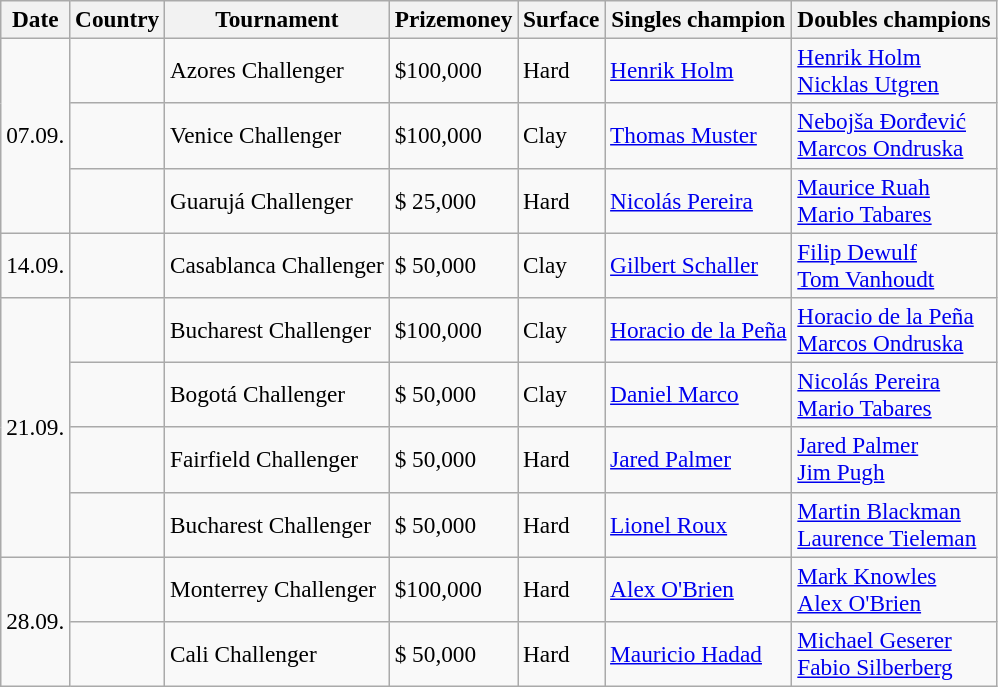<table class="sortable wikitable" style=font-size:97%>
<tr>
<th>Date</th>
<th>Country</th>
<th>Tournament</th>
<th>Prizemoney</th>
<th>Surface</th>
<th>Singles champion</th>
<th>Doubles champions</th>
</tr>
<tr>
<td rowspan="3">07.09.</td>
<td></td>
<td>Azores Challenger</td>
<td>$100,000</td>
<td>Hard</td>
<td> <a href='#'>Henrik Holm</a></td>
<td> <a href='#'>Henrik Holm</a><br> <a href='#'>Nicklas Utgren</a></td>
</tr>
<tr>
<td></td>
<td>Venice Challenger</td>
<td>$100,000</td>
<td>Clay</td>
<td> <a href='#'>Thomas Muster</a></td>
<td> <a href='#'>Nebojša Đorđević</a><br> <a href='#'>Marcos Ondruska</a></td>
</tr>
<tr>
<td></td>
<td>Guarujá Challenger</td>
<td>$ 25,000</td>
<td>Hard</td>
<td> <a href='#'>Nicolás Pereira</a></td>
<td> <a href='#'>Maurice Ruah</a><br> <a href='#'>Mario Tabares</a></td>
</tr>
<tr>
<td>14.09.</td>
<td></td>
<td>Casablanca Challenger</td>
<td>$ 50,000</td>
<td>Clay</td>
<td> <a href='#'>Gilbert Schaller</a></td>
<td> <a href='#'>Filip Dewulf</a><br> <a href='#'>Tom Vanhoudt</a></td>
</tr>
<tr>
<td rowspan="4">21.09.</td>
<td></td>
<td>Bucharest Challenger</td>
<td>$100,000</td>
<td>Clay</td>
<td> <a href='#'>Horacio de la Peña</a></td>
<td> <a href='#'>Horacio de la Peña</a><br> <a href='#'>Marcos Ondruska</a></td>
</tr>
<tr>
<td></td>
<td>Bogotá Challenger</td>
<td>$ 50,000</td>
<td>Clay</td>
<td> <a href='#'>Daniel Marco</a></td>
<td> <a href='#'>Nicolás Pereira</a><br> <a href='#'>Mario Tabares</a></td>
</tr>
<tr>
<td></td>
<td>Fairfield Challenger</td>
<td>$ 50,000</td>
<td>Hard</td>
<td> <a href='#'>Jared Palmer</a></td>
<td> <a href='#'>Jared Palmer</a><br> <a href='#'>Jim Pugh</a></td>
</tr>
<tr>
<td></td>
<td>Bucharest Challenger</td>
<td>$ 50,000</td>
<td>Hard</td>
<td> <a href='#'>Lionel Roux</a></td>
<td> <a href='#'>Martin Blackman</a><br> <a href='#'>Laurence Tieleman</a></td>
</tr>
<tr>
<td rowspan="2">28.09.</td>
<td></td>
<td>Monterrey Challenger</td>
<td>$100,000</td>
<td>Hard</td>
<td> <a href='#'>Alex O'Brien</a></td>
<td> <a href='#'>Mark Knowles</a><br> <a href='#'>Alex O'Brien</a></td>
</tr>
<tr>
<td></td>
<td>Cali Challenger</td>
<td>$ 50,000</td>
<td>Hard</td>
<td> <a href='#'>Mauricio Hadad</a></td>
<td> <a href='#'>Michael Geserer</a><br> <a href='#'>Fabio Silberberg</a></td>
</tr>
</table>
